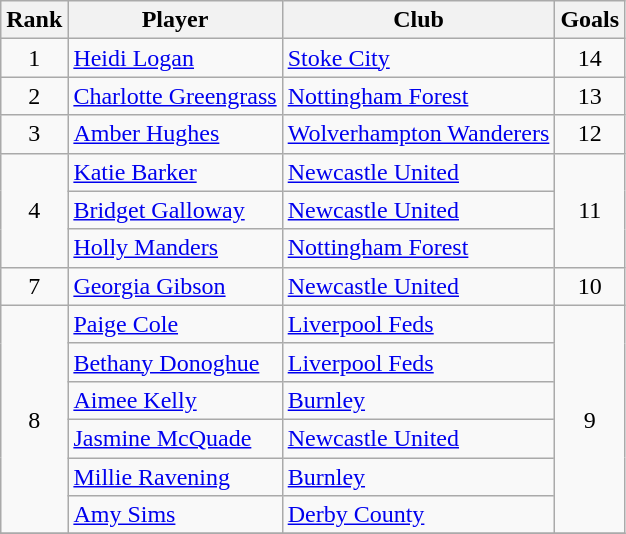<table class="wikitable" style="text-align:center">
<tr>
<th>Rank</th>
<th>Player</th>
<th>Club</th>
<th>Goals</th>
</tr>
<tr>
<td rowspan="1">1</td>
<td align=left> <a href='#'>Heidi Logan</a></td>
<td align=left><a href='#'>Stoke City</a></td>
<td rowspan="1">14</td>
</tr>
<tr>
<td rowspan="1">2</td>
<td align=left> <a href='#'>Charlotte Greengrass</a></td>
<td align=left><a href='#'>Nottingham Forest</a></td>
<td rowspan="1">13</td>
</tr>
<tr>
<td rowspan="1">3</td>
<td align=left> <a href='#'>Amber Hughes</a></td>
<td align=left><a href='#'>Wolverhampton Wanderers</a></td>
<td rowspan="1">12</td>
</tr>
<tr>
<td rowspan="3">4</td>
<td align=left> <a href='#'>Katie Barker</a></td>
<td align=left><a href='#'>Newcastle United</a></td>
<td rowspan="3">11</td>
</tr>
<tr>
<td align=left> <a href='#'>Bridget Galloway</a></td>
<td align=left><a href='#'>Newcastle United</a></td>
</tr>
<tr>
<td align=left> <a href='#'>Holly Manders</a></td>
<td align=left><a href='#'>Nottingham Forest</a></td>
</tr>
<tr>
<td rowspan="1">7</td>
<td align=left> <a href='#'>Georgia Gibson</a></td>
<td align=left><a href='#'>Newcastle United</a></td>
<td rowspan="1">10</td>
</tr>
<tr>
<td rowspan="6">8</td>
<td align=left> <a href='#'>Paige Cole</a></td>
<td align=left><a href='#'>Liverpool Feds</a></td>
<td rowspan="6">9</td>
</tr>
<tr>
<td align=left> <a href='#'>Bethany Donoghue</a></td>
<td align=left><a href='#'>Liverpool Feds</a></td>
</tr>
<tr>
<td align=left> <a href='#'>Aimee Kelly</a></td>
<td align=left><a href='#'>Burnley</a></td>
</tr>
<tr>
<td align=left> <a href='#'>Jasmine McQuade</a></td>
<td align=left><a href='#'>Newcastle United</a></td>
</tr>
<tr>
<td align=left> <a href='#'>Millie Ravening</a></td>
<td align=left><a href='#'>Burnley</a></td>
</tr>
<tr>
<td align=left> <a href='#'>Amy Sims</a></td>
<td align=left><a href='#'>Derby County</a></td>
</tr>
<tr>
</tr>
</table>
